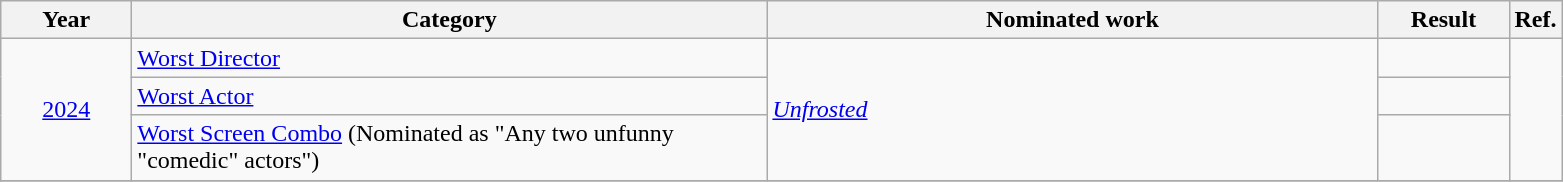<table class=wikitable>
<tr>
<th scope="col" style="width:5em;">Year</th>
<th scope="col" style="width:26em;">Category</th>
<th scope="col" style="width:25em;">Nominated work</th>
<th scope="col" style="width:5em;">Result</th>
<th>Ref.</th>
</tr>
<tr>
<td style="text-align:center;", rowspan=3><a href='#'>2024</a></td>
<td><a href='#'>Worst Director</a></td>
<td rowspan=3><em><a href='#'>Unfrosted</a></em></td>
<td></td>
<td rowspan=3></td>
</tr>
<tr>
<td><a href='#'>Worst Actor</a></td>
<td></td>
</tr>
<tr>
<td><a href='#'>Worst Screen Combo</a> (Nominated as "Any two unfunny "comedic" actors")</td>
<td></td>
</tr>
<tr>
</tr>
</table>
